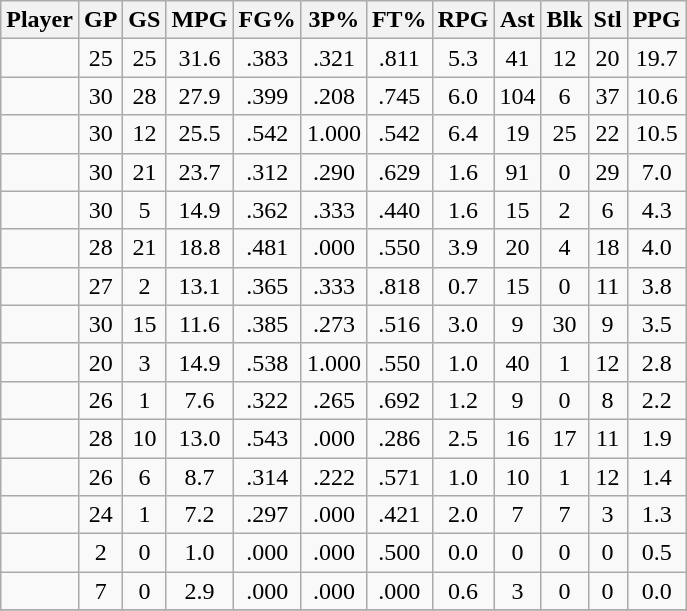<table class="wikitable sortable" style="text-align:center">
<tr>
<th>Player</th>
<th><strong>GP</strong></th>
<th>GS</th>
<th>MPG</th>
<th>FG%</th>
<th>3P%</th>
<th>FT%</th>
<th>RPG</th>
<th>Ast</th>
<th>Blk</th>
<th>Stl</th>
<th>PPG</th>
</tr>
<tr>
<td></td>
<td>25</td>
<td>25</td>
<td>31.6</td>
<td>.383</td>
<td>.321</td>
<td>.811</td>
<td>5.3</td>
<td>41</td>
<td>12</td>
<td>20</td>
<td>19.7</td>
</tr>
<tr>
<td></td>
<td>30</td>
<td>28</td>
<td>27.9</td>
<td>.399</td>
<td>.208</td>
<td>.745</td>
<td>6.0</td>
<td>104</td>
<td>6</td>
<td>37</td>
<td>10.6</td>
</tr>
<tr>
<td></td>
<td>30</td>
<td>12</td>
<td>25.5</td>
<td>.542</td>
<td>1.000</td>
<td>.542</td>
<td>6.4</td>
<td>19</td>
<td>25</td>
<td>22</td>
<td>10.5</td>
</tr>
<tr>
<td></td>
<td>30</td>
<td>21</td>
<td>23.7</td>
<td>.312</td>
<td>.290</td>
<td>.629</td>
<td>1.6</td>
<td>91</td>
<td>0</td>
<td>29</td>
<td>7.0</td>
</tr>
<tr>
<td></td>
<td>30</td>
<td>5</td>
<td>14.9</td>
<td>.362</td>
<td>.333</td>
<td>.440</td>
<td>1.6</td>
<td>15</td>
<td>2</td>
<td>6</td>
<td>4.3</td>
</tr>
<tr>
<td></td>
<td>28</td>
<td>21</td>
<td>18.8</td>
<td>.481</td>
<td>.000</td>
<td>.550</td>
<td>3.9</td>
<td>20</td>
<td>4</td>
<td>18</td>
<td>4.0</td>
</tr>
<tr>
<td></td>
<td>27</td>
<td>2</td>
<td>13.1</td>
<td>.365</td>
<td>.333</td>
<td>.818</td>
<td>0.7</td>
<td>15</td>
<td>0</td>
<td>11</td>
<td>3.8</td>
</tr>
<tr>
<td></td>
<td>30</td>
<td>15</td>
<td>11.6</td>
<td>.385</td>
<td>.273</td>
<td>.516</td>
<td>3.0</td>
<td>9</td>
<td>30</td>
<td>9</td>
<td>3.5</td>
</tr>
<tr>
<td></td>
<td>20</td>
<td>3</td>
<td>14.9</td>
<td>.538</td>
<td>1.000</td>
<td>.550</td>
<td>1.0</td>
<td>40</td>
<td>1</td>
<td>12</td>
<td>2.8</td>
</tr>
<tr>
<td></td>
<td>26</td>
<td>1</td>
<td>7.6</td>
<td>.322</td>
<td>.265</td>
<td>.692</td>
<td>1.2</td>
<td>9</td>
<td>0</td>
<td>8</td>
<td>2.2</td>
</tr>
<tr>
<td></td>
<td>28</td>
<td>10</td>
<td>13.0</td>
<td>.543</td>
<td>.000</td>
<td>.286</td>
<td>2.5</td>
<td>16</td>
<td>17</td>
<td>11</td>
<td>1.9</td>
</tr>
<tr>
<td></td>
<td>26</td>
<td>6</td>
<td>8.7</td>
<td>.314</td>
<td>.222</td>
<td>.571</td>
<td>1.0</td>
<td>10</td>
<td>1</td>
<td>12</td>
<td>1.4</td>
</tr>
<tr>
<td></td>
<td>24</td>
<td>1</td>
<td>7.2</td>
<td>.297</td>
<td>.000</td>
<td>.421</td>
<td>2.0</td>
<td>7</td>
<td>7</td>
<td>3</td>
<td>1.3</td>
</tr>
<tr>
<td></td>
<td>2</td>
<td>0</td>
<td>1.0</td>
<td>.000</td>
<td>.000</td>
<td>.500</td>
<td>0.0</td>
<td>0</td>
<td>0</td>
<td>0</td>
<td>0.5</td>
</tr>
<tr>
<td></td>
<td>7</td>
<td>0</td>
<td>2.9</td>
<td>.000</td>
<td>.000</td>
<td>.000</td>
<td>0.6</td>
<td>3</td>
<td>0</td>
<td>0</td>
<td>0.0</td>
</tr>
<tr>
</tr>
</table>
